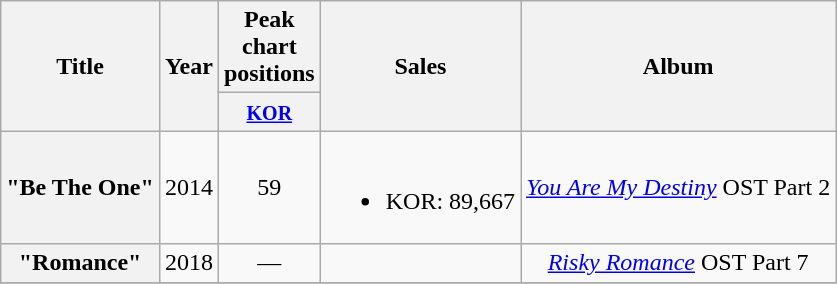<table class="wikitable plainrowheaders" style="text-align:center;">
<tr>
<th rowspan="2">Title</th>
<th rowspan="2">Year</th>
<th colspan="1">Peak chart positions</th>
<th rowspan="2">Sales</th>
<th rowspan="2">Album</th>
</tr>
<tr>
<th style="width:3em;"><small><a href='#'>KOR</a></small><br></th>
</tr>
<tr>
<th scope="row">"Be The One"</th>
<td>2014</td>
<td>59</td>
<td><br><ul><li>KOR: 89,667</li></ul></td>
<td><em><a href='#'>You Are My Destiny</a></em> OST Part 2</td>
</tr>
<tr>
<th scope="row">"Romance"</th>
<td>2018</td>
<td>—</td>
<td></td>
<td><em><a href='#'>Risky Romance</a></em> OST Part 7</td>
</tr>
<tr>
</tr>
</table>
